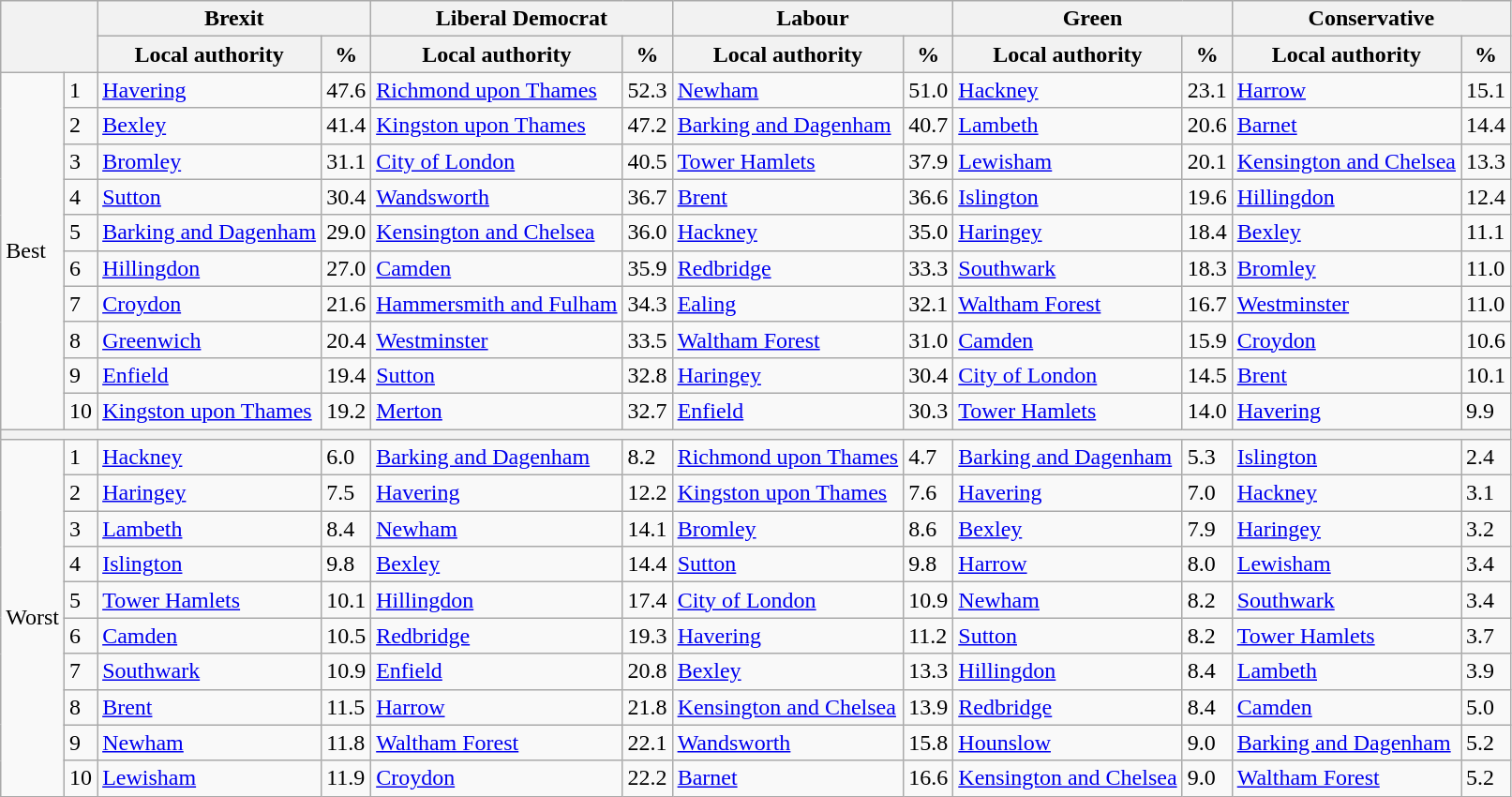<table class="wikitable">
<tr>
<th colspan="2" rowspan="2"></th>
<th colspan="2">Brexit</th>
<th colspan="2">Liberal Democrat</th>
<th colspan="2">Labour</th>
<th colspan="2">Green</th>
<th colspan="2">Conservative</th>
</tr>
<tr>
<th style="text-align:center;">Local authority</th>
<th style="text-align:center;">%</th>
<th>Local authority</th>
<th>%</th>
<th>Local authority</th>
<th>%</th>
<th>Local authority</th>
<th>%</th>
<th>Local authority</th>
<th>%</th>
</tr>
<tr>
<td rowspan="10">Best</td>
<td>1</td>
<td><a href='#'>Havering</a></td>
<td>47.6</td>
<td><a href='#'>Richmond upon Thames</a></td>
<td>52.3</td>
<td><a href='#'>Newham</a></td>
<td>51.0</td>
<td><a href='#'>Hackney</a></td>
<td>23.1</td>
<td><a href='#'>Harrow</a></td>
<td>15.1</td>
</tr>
<tr>
<td>2</td>
<td><a href='#'>Bexley</a></td>
<td>41.4</td>
<td><a href='#'>Kingston upon Thames</a></td>
<td>47.2</td>
<td><a href='#'>Barking and Dagenham</a></td>
<td>40.7</td>
<td><a href='#'>Lambeth</a></td>
<td>20.6</td>
<td><a href='#'>Barnet</a></td>
<td>14.4</td>
</tr>
<tr>
<td>3</td>
<td><a href='#'>Bromley</a></td>
<td>31.1</td>
<td><a href='#'>City of London</a></td>
<td>40.5</td>
<td><a href='#'>Tower Hamlets</a></td>
<td>37.9</td>
<td><a href='#'>Lewisham</a></td>
<td>20.1</td>
<td><a href='#'>Kensington and Chelsea</a></td>
<td>13.3</td>
</tr>
<tr>
<td>4</td>
<td><a href='#'>Sutton</a></td>
<td>30.4</td>
<td><a href='#'>Wandsworth</a></td>
<td>36.7</td>
<td><a href='#'>Brent</a></td>
<td>36.6</td>
<td><a href='#'>Islington</a></td>
<td>19.6</td>
<td><a href='#'>Hillingdon</a></td>
<td>12.4</td>
</tr>
<tr>
<td>5</td>
<td><a href='#'>Barking and Dagenham</a></td>
<td>29.0</td>
<td><a href='#'>Kensington and Chelsea</a></td>
<td>36.0</td>
<td><a href='#'>Hackney</a></td>
<td>35.0</td>
<td><a href='#'>Haringey</a></td>
<td>18.4</td>
<td><a href='#'>Bexley</a></td>
<td>11.1</td>
</tr>
<tr>
<td>6</td>
<td><a href='#'>Hillingdon</a></td>
<td>27.0</td>
<td><a href='#'>Camden</a></td>
<td>35.9</td>
<td><a href='#'>Redbridge</a></td>
<td>33.3</td>
<td><a href='#'>Southwark</a></td>
<td>18.3</td>
<td><a href='#'>Bromley</a></td>
<td>11.0</td>
</tr>
<tr>
<td>7</td>
<td><a href='#'>Croydon</a></td>
<td>21.6</td>
<td><a href='#'>Hammersmith and Fulham</a></td>
<td>34.3</td>
<td><a href='#'>Ealing</a></td>
<td>32.1</td>
<td><a href='#'>Waltham Forest</a></td>
<td>16.7</td>
<td><a href='#'>Westminster</a></td>
<td>11.0</td>
</tr>
<tr>
<td>8</td>
<td><a href='#'>Greenwich</a></td>
<td>20.4</td>
<td><a href='#'>Westminster</a></td>
<td>33.5</td>
<td><a href='#'>Waltham Forest</a></td>
<td>31.0</td>
<td><a href='#'>Camden</a></td>
<td>15.9</td>
<td><a href='#'>Croydon</a></td>
<td>10.6</td>
</tr>
<tr>
<td>9</td>
<td><a href='#'>Enfield</a></td>
<td>19.4</td>
<td><a href='#'>Sutton</a></td>
<td>32.8</td>
<td><a href='#'>Haringey</a></td>
<td>30.4</td>
<td><a href='#'>City of London</a></td>
<td>14.5</td>
<td><a href='#'>Brent</a></td>
<td>10.1</td>
</tr>
<tr>
<td>10</td>
<td><a href='#'>Kingston upon Thames</a></td>
<td>19.2</td>
<td><a href='#'>Merton</a></td>
<td>32.7</td>
<td><a href='#'>Enfield</a></td>
<td>30.3</td>
<td><a href='#'>Tower Hamlets</a></td>
<td>14.0</td>
<td><a href='#'>Havering</a></td>
<td>9.9</td>
</tr>
<tr>
<th colspan="14"></th>
</tr>
<tr>
<td rowspan="10">Worst</td>
<td>1</td>
<td><a href='#'>Hackney</a></td>
<td>6.0</td>
<td><a href='#'>Barking and Dagenham</a></td>
<td>8.2</td>
<td><a href='#'>Richmond upon Thames</a></td>
<td>4.7</td>
<td><a href='#'>Barking and Dagenham</a></td>
<td>5.3</td>
<td><a href='#'>Islington</a></td>
<td>2.4</td>
</tr>
<tr>
<td>2</td>
<td><a href='#'>Haringey</a></td>
<td>7.5</td>
<td><a href='#'>Havering</a></td>
<td>12.2</td>
<td><a href='#'>Kingston upon Thames</a></td>
<td>7.6</td>
<td><a href='#'>Havering</a></td>
<td>7.0</td>
<td><a href='#'>Hackney</a></td>
<td>3.1</td>
</tr>
<tr>
<td>3</td>
<td><a href='#'>Lambeth</a></td>
<td>8.4</td>
<td><a href='#'>Newham</a></td>
<td>14.1</td>
<td><a href='#'>Bromley</a></td>
<td>8.6</td>
<td><a href='#'>Bexley</a></td>
<td>7.9</td>
<td><a href='#'>Haringey</a></td>
<td>3.2</td>
</tr>
<tr>
<td>4</td>
<td><a href='#'>Islington</a></td>
<td>9.8</td>
<td><a href='#'>Bexley</a></td>
<td>14.4</td>
<td><a href='#'>Sutton</a></td>
<td>9.8</td>
<td><a href='#'>Harrow</a></td>
<td>8.0</td>
<td><a href='#'>Lewisham</a></td>
<td>3.4</td>
</tr>
<tr>
<td>5</td>
<td><a href='#'>Tower Hamlets</a></td>
<td>10.1</td>
<td><a href='#'>Hillingdon</a></td>
<td>17.4</td>
<td><a href='#'>City of London</a></td>
<td>10.9</td>
<td><a href='#'>Newham</a></td>
<td>8.2</td>
<td><a href='#'>Southwark</a></td>
<td>3.4</td>
</tr>
<tr>
<td>6</td>
<td><a href='#'>Camden</a></td>
<td>10.5</td>
<td><a href='#'>Redbridge</a></td>
<td>19.3</td>
<td><a href='#'>Havering</a></td>
<td>11.2</td>
<td><a href='#'>Sutton</a></td>
<td>8.2</td>
<td><a href='#'>Tower Hamlets</a></td>
<td>3.7</td>
</tr>
<tr>
<td>7</td>
<td><a href='#'>Southwark</a></td>
<td>10.9</td>
<td><a href='#'>Enfield</a></td>
<td>20.8</td>
<td><a href='#'>Bexley</a></td>
<td>13.3</td>
<td><a href='#'>Hillingdon</a></td>
<td>8.4</td>
<td><a href='#'>Lambeth</a></td>
<td>3.9</td>
</tr>
<tr>
<td>8</td>
<td><a href='#'>Brent</a></td>
<td>11.5</td>
<td><a href='#'>Harrow</a></td>
<td>21.8</td>
<td><a href='#'>Kensington and Chelsea</a></td>
<td>13.9</td>
<td><a href='#'>Redbridge</a></td>
<td>8.4</td>
<td><a href='#'>Camden</a></td>
<td>5.0</td>
</tr>
<tr>
<td>9</td>
<td><a href='#'>Newham</a></td>
<td>11.8</td>
<td><a href='#'>Waltham Forest</a></td>
<td>22.1</td>
<td><a href='#'>Wandsworth</a></td>
<td>15.8</td>
<td><a href='#'>Hounslow</a></td>
<td>9.0</td>
<td><a href='#'>Barking and Dagenham</a></td>
<td>5.2</td>
</tr>
<tr>
<td>10</td>
<td><a href='#'>Lewisham</a></td>
<td>11.9</td>
<td><a href='#'>Croydon</a></td>
<td>22.2</td>
<td><a href='#'>Barnet</a></td>
<td>16.6</td>
<td><a href='#'>Kensington and Chelsea</a></td>
<td>9.0</td>
<td><a href='#'>Waltham Forest</a></td>
<td>5.2</td>
</tr>
</table>
